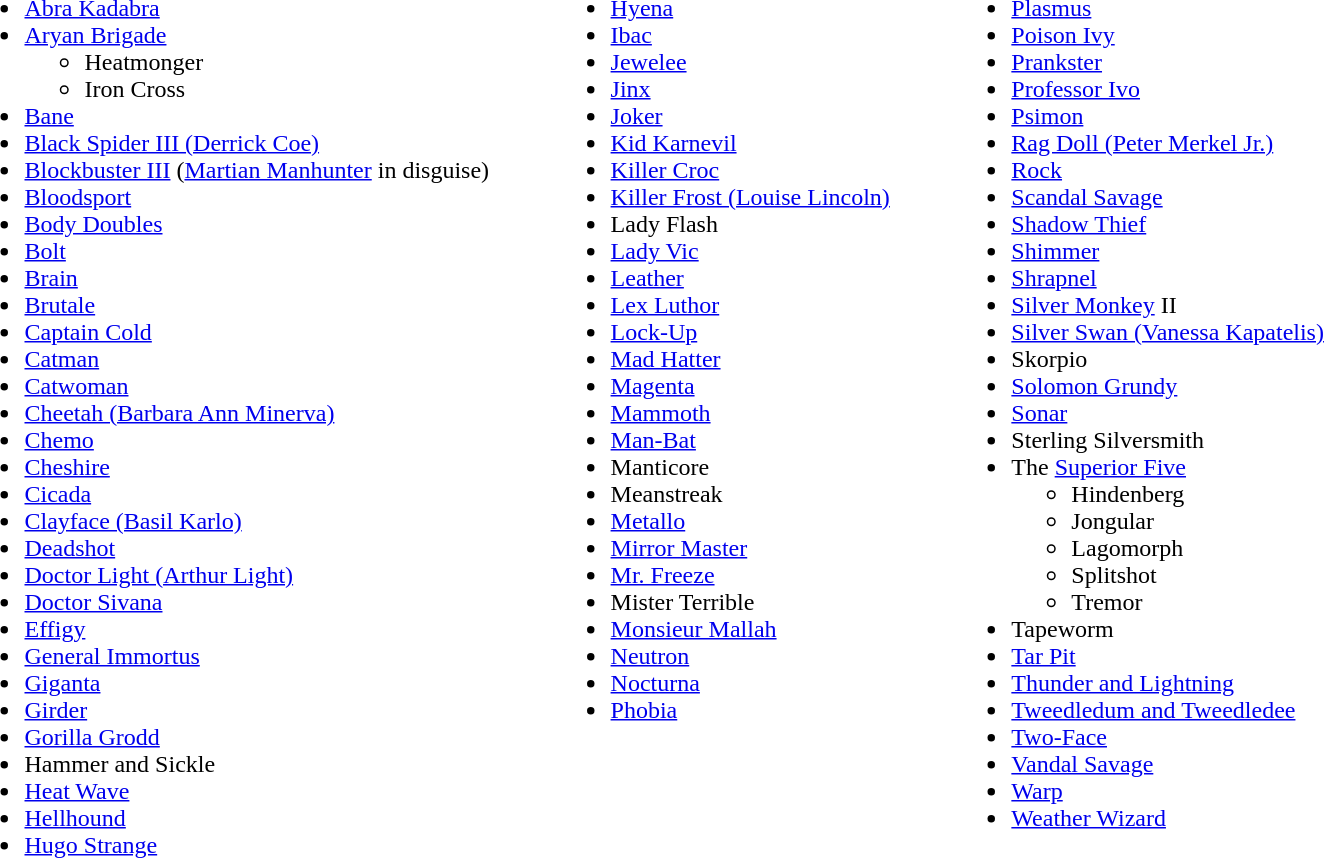<table>
<tr>
<td valign="top"><br><ul><li><a href='#'>Abra Kadabra</a></li><li><a href='#'>Aryan Brigade</a><ul><li>Heatmonger</li><li>Iron Cross</li></ul></li><li><a href='#'>Bane</a></li><li><a href='#'>Black Spider III (Derrick Coe)</a></li><li><a href='#'>Blockbuster III</a> (<a href='#'>Martian Manhunter</a> in disguise)</li><li><a href='#'>Bloodsport</a></li><li><a href='#'>Body Doubles</a></li><li><a href='#'>Bolt</a></li><li><a href='#'>Brain</a></li><li><a href='#'>Brutale</a></li><li><a href='#'>Captain Cold</a></li><li><a href='#'>Catman</a></li><li><a href='#'>Catwoman</a></li><li><a href='#'>Cheetah (Barbara Ann Minerva)</a></li><li><a href='#'>Chemo</a></li><li><a href='#'>Cheshire</a></li><li><a href='#'>Cicada</a></li><li><a href='#'>Clayface (Basil Karlo)</a></li><li><a href='#'>Deadshot</a></li><li><a href='#'>Doctor Light (Arthur Light)</a></li><li><a href='#'>Doctor Sivana</a></li><li><a href='#'>Effigy</a></li><li><a href='#'>General Immortus</a></li><li><a href='#'>Giganta</a></li><li><a href='#'>Girder</a></li><li><a href='#'>Gorilla Grodd</a></li><li>Hammer and Sickle</li><li><a href='#'>Heat Wave</a></li><li><a href='#'>Hellhound</a></li><li><a href='#'>Hugo Strange</a></li></ul></td>
<td width="33"> </td>
<td valign="top"><br><ul><li><a href='#'>Hyena</a></li><li><a href='#'>Ibac</a></li><li><a href='#'>Jewelee</a></li><li><a href='#'>Jinx</a></li><li><a href='#'>Joker</a></li><li><a href='#'>Kid Karnevil</a></li><li><a href='#'>Killer Croc</a></li><li><a href='#'>Killer Frost (Louise Lincoln)</a></li><li>Lady Flash</li><li><a href='#'>Lady Vic</a></li><li><a href='#'>Leather</a></li><li><a href='#'>Lex Luthor</a></li><li><a href='#'>Lock-Up</a></li><li><a href='#'>Mad Hatter</a></li><li><a href='#'>Magenta</a></li><li><a href='#'>Mammoth</a></li><li><a href='#'>Man-Bat</a></li><li>Manticore</li><li>Meanstreak</li><li><a href='#'>Metallo</a></li><li><a href='#'>Mirror Master</a></li><li><a href='#'>Mr. Freeze</a></li><li>Mister Terrible</li><li><a href='#'>Monsieur Mallah</a></li><li><a href='#'>Neutron</a></li><li><a href='#'>Nocturna</a></li><li><a href='#'>Phobia</a></li></ul></td>
<td width="33"> </td>
<td valign="top"><br><ul><li><a href='#'>Plasmus</a></li><li><a href='#'>Poison Ivy</a></li><li><a href='#'>Prankster</a></li><li><a href='#'>Professor Ivo</a></li><li><a href='#'>Psimon</a></li><li><a href='#'>Rag Doll (Peter Merkel Jr.)</a></li><li><a href='#'>Rock</a></li><li><a href='#'>Scandal Savage</a></li><li><a href='#'>Shadow Thief</a></li><li><a href='#'>Shimmer</a></li><li><a href='#'>Shrapnel</a></li><li><a href='#'>Silver Monkey</a> II</li><li><a href='#'>Silver Swan (Vanessa Kapatelis)</a></li><li>Skorpio</li><li><a href='#'>Solomon Grundy</a></li><li><a href='#'>Sonar</a></li><li>Sterling Silversmith</li><li>The <a href='#'>Superior Five</a><ul><li>Hindenberg</li><li>Jongular</li><li>Lagomorph</li><li>Splitshot</li><li>Tremor</li></ul></li><li>Tapeworm</li><li><a href='#'>Tar Pit</a></li><li><a href='#'>Thunder and Lightning</a></li><li><a href='#'>Tweedledum and Tweedledee</a></li><li><a href='#'>Two-Face</a></li><li><a href='#'>Vandal Savage</a></li><li><a href='#'>Warp</a></li><li><a href='#'>Weather Wizard</a></li></ul></td>
</tr>
</table>
